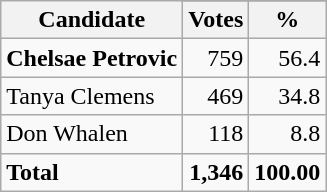<table class="wikitable">
<tr>
<th rowspan=2>Candidate</th>
</tr>
<tr>
<th>Votes</th>
<th>%</th>
</tr>
<tr>
<td><strong>Chelsae Petrovic</strong></td>
<td style="text-align:right">759</td>
<td style="text-align:right">56.4</td>
</tr>
<tr>
<td>Tanya Clemens</td>
<td style="text-align:right">469</td>
<td style="text-align:right">34.8</td>
</tr>
<tr>
<td>Don Whalen</td>
<td style="text-align:right">118</td>
<td style="text-align:right">8.8</td>
</tr>
<tr>
<td><strong>Total</strong></td>
<td style="text-align:right"><strong>1,346</strong></td>
<td style="text-align:right"><strong>100.00</strong></td>
</tr>
</table>
